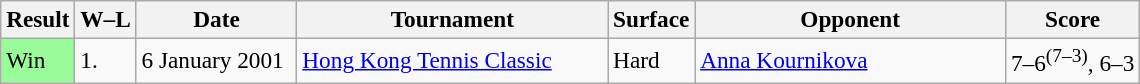<table class="sortable wikitable" style=font-size:97%>
<tr>
<th>Result</th>
<th>W–L</th>
<th width=100>Date</th>
<th width=200>Tournament</th>
<th>Surface</th>
<th width=200>Opponent</th>
<th class="unsortable">Score</th>
</tr>
<tr>
<td bgcolor=98FB98>Win</td>
<td>1.</td>
<td>6 January 2001</td>
<td><a href='#'>Hong Kong Tennis Classic</a></td>
<td>Hard</td>
<td> <a href='#'>Anna Kournikova</a></td>
<td>7–6<sup>(7–3)</sup>, 6–3</td>
</tr>
</table>
